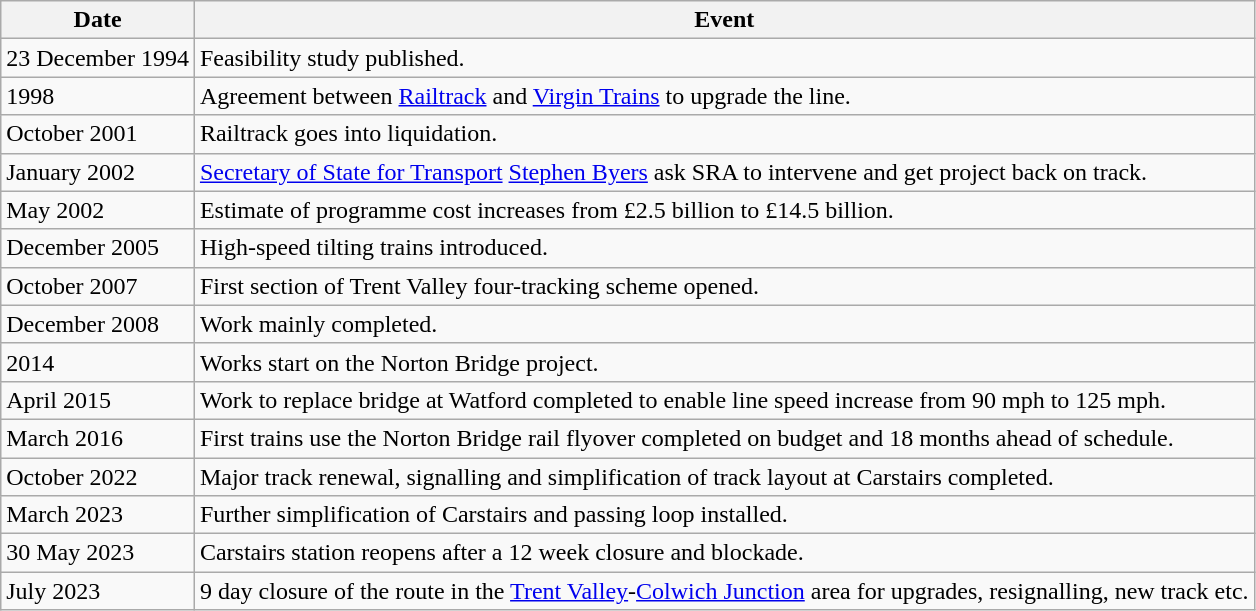<table class="wikitable">
<tr>
<th>Date</th>
<th>Event</th>
</tr>
<tr>
<td>23 December 1994</td>
<td>Feasibility study published.</td>
</tr>
<tr>
<td>1998</td>
<td>Agreement between <a href='#'>Railtrack</a> and <a href='#'>Virgin Trains</a> to upgrade the line.</td>
</tr>
<tr>
<td>October 2001</td>
<td>Railtrack goes into liquidation.</td>
</tr>
<tr>
<td>January 2002</td>
<td><a href='#'>Secretary of State for Transport</a> <a href='#'>Stephen Byers</a> ask SRA to intervene and get project back on track.</td>
</tr>
<tr>
<td>May 2002</td>
<td>Estimate of programme cost increases from £2.5 billion to £14.5 billion.</td>
</tr>
<tr>
<td>December 2005</td>
<td>High-speed tilting trains introduced.</td>
</tr>
<tr>
<td>October 2007</td>
<td>First section of Trent Valley four-tracking scheme opened.</td>
</tr>
<tr>
<td>December 2008</td>
<td>Work mainly completed.</td>
</tr>
<tr>
<td>2014</td>
<td>Works start on the Norton Bridge project.</td>
</tr>
<tr>
<td>April 2015</td>
<td>Work to replace bridge at Watford completed to enable line speed increase from 90 mph to 125 mph.</td>
</tr>
<tr>
<td>March 2016</td>
<td>First trains use the Norton Bridge rail flyover completed on budget and 18 months ahead of schedule.</td>
</tr>
<tr>
<td>October 2022</td>
<td>Major track renewal, signalling and simplification of track layout at Carstairs completed.</td>
</tr>
<tr>
<td>March 2023</td>
<td>Further simplification of Carstairs and passing loop installed.</td>
</tr>
<tr>
<td>30 May 2023</td>
<td>Carstairs station reopens after a 12 week closure and blockade.</td>
</tr>
<tr>
<td>July 2023</td>
<td>9 day closure of the route in the <a href='#'>Trent Valley</a>-<a href='#'>Colwich Junction</a> area for upgrades, resignalling, new track etc.</td>
</tr>
</table>
